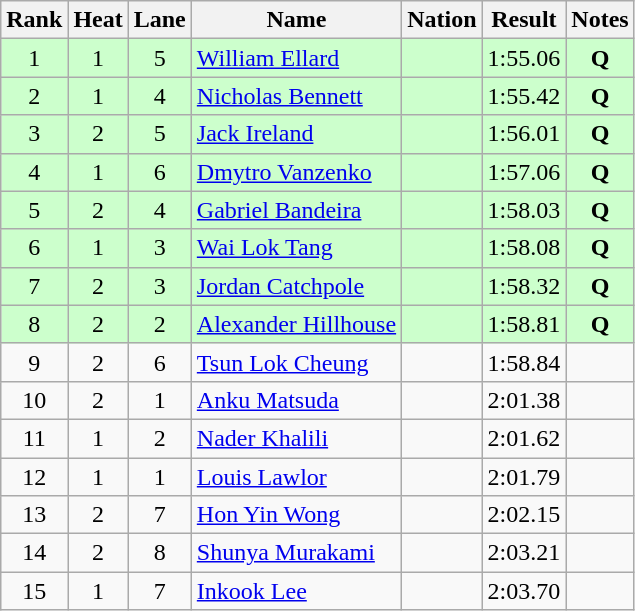<table class="wikitable sortable" style="text-align:center">
<tr>
<th>Rank</th>
<th>Heat</th>
<th>Lane</th>
<th>Name</th>
<th>Nation</th>
<th>Result</th>
<th>Notes</th>
</tr>
<tr bgcolor=ccffcc>
<td>1</td>
<td>1</td>
<td>5</td>
<td align=left><a href='#'>William  Ellard</a></td>
<td align=left></td>
<td>1:55.06</td>
<td><strong>Q</strong></td>
</tr>
<tr bgcolor=ccffcc>
<td>2</td>
<td>1</td>
<td>4</td>
<td align=left><a href='#'>Nicholas Bennett</a></td>
<td align=left></td>
<td>1:55.42</td>
<td><strong>Q</strong></td>
</tr>
<tr bgcolor=ccffcc>
<td>3</td>
<td>2</td>
<td>5</td>
<td align=left><a href='#'>Jack Ireland</a></td>
<td align=left></td>
<td>1:56.01</td>
<td><strong>Q</strong></td>
</tr>
<tr bgcolor=ccffcc>
<td>4</td>
<td>1</td>
<td>6</td>
<td align=left><a href='#'>Dmytro Vanzenko</a></td>
<td align=left></td>
<td>1:57.06</td>
<td><strong>Q</strong></td>
</tr>
<tr bgcolor=ccffcc>
<td>5</td>
<td>2</td>
<td>4</td>
<td align=left><a href='#'>Gabriel Bandeira</a></td>
<td align=left></td>
<td>1:58.03</td>
<td><strong>Q</strong></td>
</tr>
<tr bgcolor=ccffcc>
<td>6</td>
<td>1</td>
<td>3</td>
<td align=left><a href='#'>Wai Lok Tang</a></td>
<td align=left></td>
<td>1:58.08</td>
<td><strong>Q</strong></td>
</tr>
<tr bgcolor=ccffcc>
<td>7</td>
<td>2</td>
<td>3</td>
<td align=left><a href='#'>Jordan Catchpole</a></td>
<td align=left></td>
<td>1:58.32</td>
<td><strong>Q</strong></td>
</tr>
<tr bgcolor=ccffcc>
<td>8</td>
<td>2</td>
<td>2</td>
<td align=left><a href='#'>Alexander Hillhouse</a></td>
<td align=left></td>
<td>1:58.81</td>
<td><strong>Q</strong></td>
</tr>
<tr>
<td>9</td>
<td>2</td>
<td>6</td>
<td align=left><a href='#'>Tsun Lok Cheung</a></td>
<td align=left></td>
<td>1:58.84</td>
<td></td>
</tr>
<tr>
<td>10</td>
<td>2</td>
<td>1</td>
<td align=left><a href='#'>Anku Matsuda</a></td>
<td align=left></td>
<td>2:01.38</td>
<td></td>
</tr>
<tr>
<td>11</td>
<td>1</td>
<td>2</td>
<td align=left><a href='#'>Nader Khalili</a></td>
<td align=left></td>
<td>2:01.62</td>
<td></td>
</tr>
<tr>
<td>12</td>
<td>1</td>
<td>1</td>
<td align=left><a href='#'>Louis Lawlor</a></td>
<td align=left></td>
<td>2:01.79</td>
<td></td>
</tr>
<tr>
<td>13</td>
<td>2</td>
<td>7</td>
<td align=left><a href='#'>Hon Yin Wong</a></td>
<td align=left></td>
<td>2:02.15</td>
<td></td>
</tr>
<tr>
<td>14</td>
<td>2</td>
<td>8</td>
<td align=left><a href='#'>Shunya Murakami</a></td>
<td align=left></td>
<td>2:03.21</td>
<td></td>
</tr>
<tr>
<td>15</td>
<td>1</td>
<td>7</td>
<td align=left><a href='#'>Inkook Lee</a></td>
<td align=left></td>
<td>2:03.70</td>
<td></td>
</tr>
</table>
